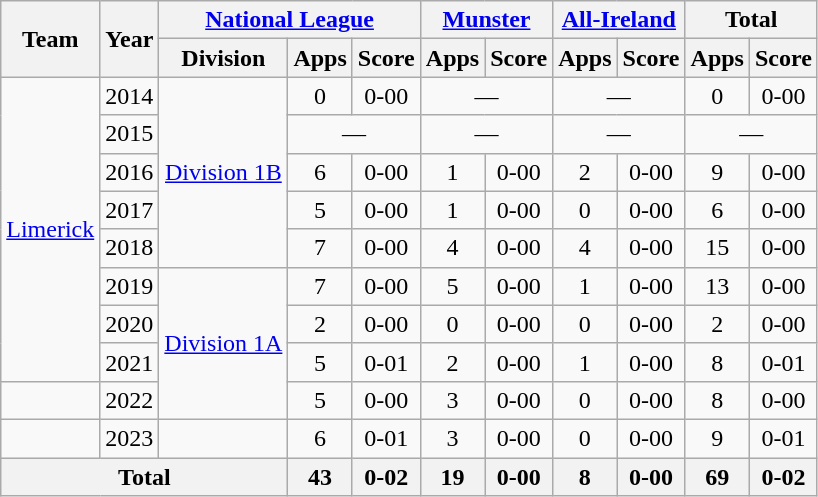<table class="wikitable" style="text-align:center">
<tr>
<th rowspan="2">Team</th>
<th rowspan="2">Year</th>
<th colspan="3"><a href='#'>National League</a></th>
<th colspan="2"><a href='#'>Munster</a></th>
<th colspan="2"><a href='#'>All-Ireland</a></th>
<th colspan="2">Total</th>
</tr>
<tr>
<th>Division</th>
<th>Apps</th>
<th>Score</th>
<th>Apps</th>
<th>Score</th>
<th>Apps</th>
<th>Score</th>
<th>Apps</th>
<th>Score</th>
</tr>
<tr>
<td rowspan="8"><a href='#'>Limerick</a></td>
<td>2014</td>
<td rowspan="5"><a href='#'>Division 1B</a></td>
<td>0</td>
<td>0-00</td>
<td colspan=2>—</td>
<td colspan=2>—</td>
<td>0</td>
<td>0-00</td>
</tr>
<tr>
<td>2015</td>
<td colspan=2>—</td>
<td colspan=2>—</td>
<td colspan=2>—</td>
<td colspan=2>—</td>
</tr>
<tr>
<td>2016</td>
<td>6</td>
<td>0-00</td>
<td>1</td>
<td>0-00</td>
<td>2</td>
<td>0-00</td>
<td>9</td>
<td>0-00</td>
</tr>
<tr>
<td>2017</td>
<td>5</td>
<td>0-00</td>
<td>1</td>
<td>0-00</td>
<td>0</td>
<td>0-00</td>
<td>6</td>
<td>0-00</td>
</tr>
<tr>
<td>2018</td>
<td>7</td>
<td>0-00</td>
<td>4</td>
<td>0-00</td>
<td>4</td>
<td>0-00</td>
<td>15</td>
<td>0-00</td>
</tr>
<tr>
<td>2019</td>
<td rowspan="4"><a href='#'>Division 1A</a></td>
<td>7</td>
<td>0-00</td>
<td>5</td>
<td>0-00</td>
<td>1</td>
<td>0-00</td>
<td>13</td>
<td>0-00</td>
</tr>
<tr>
<td>2020</td>
<td>2</td>
<td>0-00</td>
<td>0</td>
<td>0-00</td>
<td>0</td>
<td>0-00</td>
<td>2</td>
<td>0-00</td>
</tr>
<tr>
<td>2021</td>
<td>5</td>
<td>0-01</td>
<td>2</td>
<td>0-00</td>
<td>1</td>
<td>0-00</td>
<td>8</td>
<td>0-01</td>
</tr>
<tr>
<td></td>
<td>2022</td>
<td>5</td>
<td>0-00</td>
<td>3</td>
<td>0-00</td>
<td>0</td>
<td>0-00</td>
<td>8</td>
<td>0-00</td>
</tr>
<tr>
<td></td>
<td>2023</td>
<td></td>
<td>6</td>
<td>0-01</td>
<td>3</td>
<td>0-00</td>
<td>0</td>
<td>0-00</td>
<td>9</td>
<td>0-01</td>
</tr>
<tr>
<th colspan="3">Total</th>
<th>43</th>
<th>0-02</th>
<th>19</th>
<th>0-00</th>
<th>8</th>
<th>0-00</th>
<th>69</th>
<th>0-02</th>
</tr>
</table>
